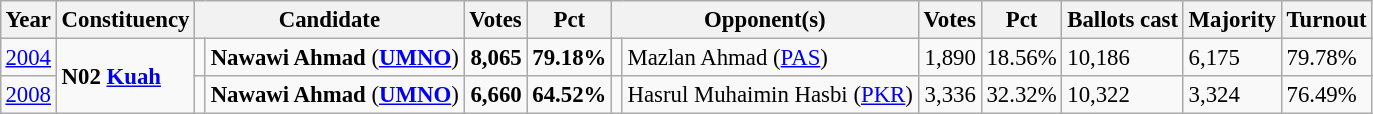<table class="wikitable" style="margin:0.5em ; font-size:95%">
<tr>
<th>Year</th>
<th>Constituency</th>
<th colspan=2>Candidate</th>
<th>Votes</th>
<th>Pct</th>
<th colspan=2>Opponent(s)</th>
<th>Votes</th>
<th>Pct</th>
<th>Ballots cast</th>
<th>Majority</th>
<th>Turnout</th>
</tr>
<tr>
<td><a href='#'>2004</a></td>
<td rowspan=2><strong>N02 <a href='#'>Kuah</a></strong></td>
<td></td>
<td><strong>Nawawi Ahmad</strong> (<a href='#'><strong>UMNO</strong></a>)</td>
<td align="right"><strong>8,065</strong></td>
<td><strong>79.18%</strong></td>
<td></td>
<td>Mazlan Ahmad (<a href='#'>PAS</a>)</td>
<td align="right">1,890</td>
<td>18.56%</td>
<td>10,186</td>
<td>6,175</td>
<td>79.78%</td>
</tr>
<tr>
<td><a href='#'>2008</a></td>
<td></td>
<td><strong>Nawawi Ahmad</strong> (<a href='#'><strong>UMNO</strong></a>)</td>
<td align="right"><strong>6,660</strong></td>
<td><strong>64.52%</strong></td>
<td></td>
<td>Hasrul Muhaimin Hasbi (<a href='#'>PKR</a>)</td>
<td align="right">3,336</td>
<td>32.32%</td>
<td>10,322</td>
<td>3,324</td>
<td>76.49%</td>
</tr>
</table>
